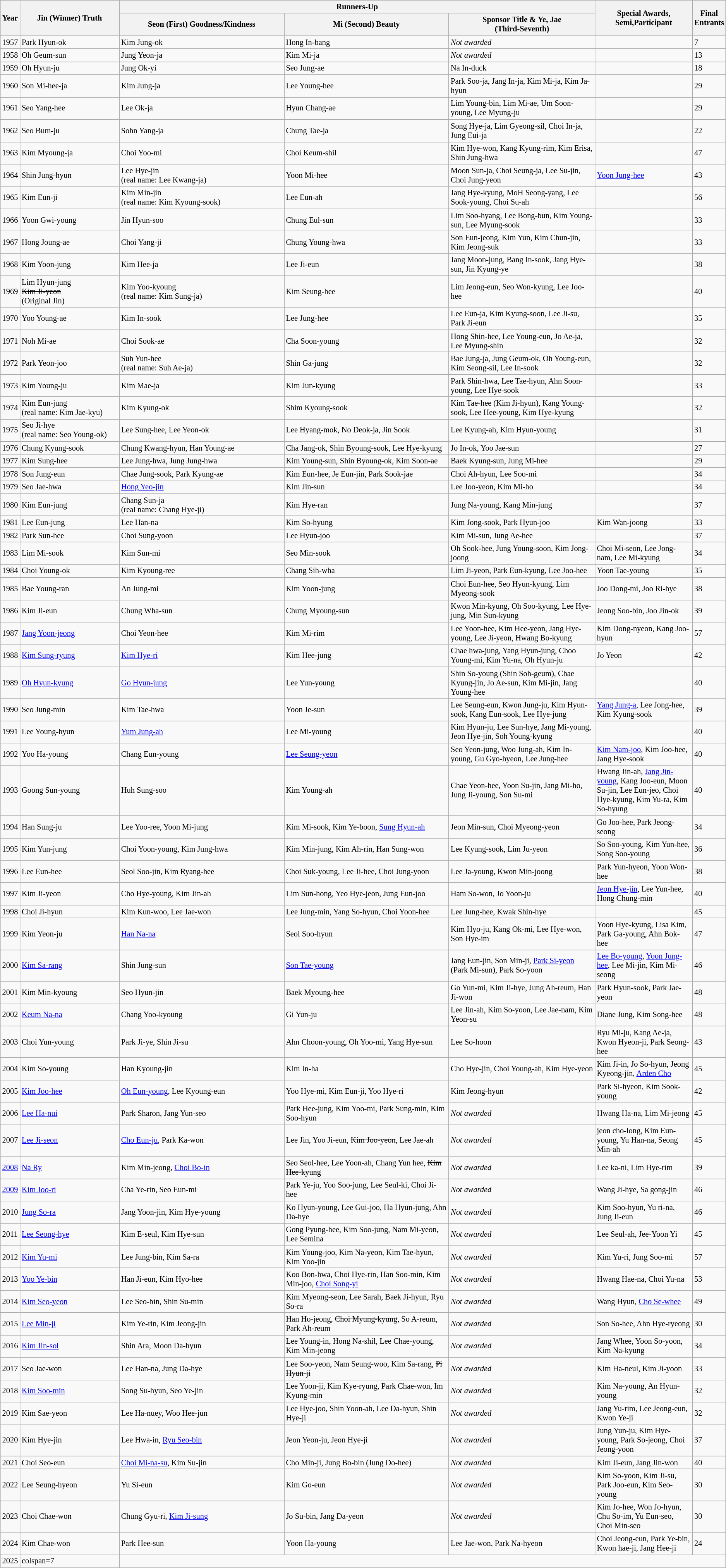<table class="wikitable" style="font-size: 85%;">
<tr>
<th rowspan="2" width="1%">Year</th>
<th rowspan="2" width="100">Jin (Winner) Truth</th>
<th colspan="3" width="250">Runners-Up</th>
<th rowspan="2" width="80">Special Awards,<br>Semi,Participant</th>
<th rowspan="2" width="1%">Final Entrants</th>
</tr>
<tr style="text-align:center;">
<th width="170">Seon (First) Goodness/Kindness</th>
<th width="170">Mi (Second) Beauty</th>
<th width="150">Sponsor Title & Ye, Jae<br>(Third-Seventh)</th>
</tr>
<tr>
<td>1957</td>
<td>Park Hyun-ok</td>
<td>Kim Jung-ok</td>
<td>Hong In-bang</td>
<td><em>Not awarded</em></td>
<td></td>
<td>7</td>
</tr>
<tr>
<td>1958</td>
<td>Oh Geum-sun</td>
<td>Jung Yeon-ja</td>
<td>Kim Mi-ja</td>
<td><em>Not awarded</em></td>
<td></td>
<td>13</td>
</tr>
<tr>
<td>1959</td>
<td>Oh Hyun-ju</td>
<td>Jung Ok-yi</td>
<td>Seo Jung-ae</td>
<td>Na In-duck</td>
<td></td>
<td>18</td>
</tr>
<tr>
<td>1960</td>
<td>Son Mi-hee-ja</td>
<td>Kim Jung-ja</td>
<td>Lee Young-hee</td>
<td>Park Soo-ja, Jang In-ja, Kim Mi-ja, Kim Ja-hyun</td>
<td></td>
<td>29</td>
</tr>
<tr>
<td>1961</td>
<td>Seo Yang-hee</td>
<td>Lee Ok-ja</td>
<td>Hyun Chang-ae</td>
<td>Lim Young-bin, Lim Mi-ae, Um Soon-young, Lee Myung-ju</td>
<td></td>
<td>29</td>
</tr>
<tr>
<td>1962</td>
<td>Seo Bum-ju</td>
<td>Sohn Yang-ja</td>
<td>Chung Tae-ja</td>
<td>Song Hye-ja, Lim Gyeong-sil, Choi In-ja, Jung Eui-ja</td>
<td></td>
<td>22</td>
</tr>
<tr>
<td>1963</td>
<td>Kim Myoung-ja</td>
<td>Choi Yoo-mi</td>
<td>Choi Keum-shil</td>
<td>Kim Hye-won, Kang Kyung-rim, Kim Erisa, Shin Jung-hwa</td>
<td></td>
<td>47</td>
</tr>
<tr>
<td>1964</td>
<td>Shin Jung-hyun</td>
<td>Lee Hye-jin<br>(real name: Lee Kwang-ja)</td>
<td>Yoon Mi-hee</td>
<td>Moon Sun-ja, Choi Seung-ja, Lee Su-jin, Choi Jung-yeon</td>
<td><a href='#'>Yoon Jung-hee</a></td>
<td>43</td>
</tr>
<tr>
<td>1965</td>
<td>Kim Eun-ji</td>
<td>Kim Min-jin<br>(real name: Kim Kyoung-sook)</td>
<td>Lee Eun-ah</td>
<td>Jang Hye-kyung, MoH Seong-yang, Lee Sook-young, Choi Su-ah</td>
<td></td>
<td>56</td>
</tr>
<tr>
<td>1966</td>
<td>Yoon Gwi-young</td>
<td>Jin Hyun-soo</td>
<td>Chung Eul-sun</td>
<td>Lim Soo-hyang, Lee Bong-bun, Kim Young-sun, Lee Myung-sook</td>
<td></td>
<td>33</td>
</tr>
<tr>
<td>1967</td>
<td>Hong Joung-ae</td>
<td>Choi Yang-ji</td>
<td>Chung Young-hwa</td>
<td>Son Eun-jeong, Kim Yun, Kim Chun-jin, Kim Jeong-suk</td>
<td></td>
<td>33</td>
</tr>
<tr>
<td>1968</td>
<td>Kim Yoon-jung</td>
<td>Kim Hee-ja</td>
<td>Lee Ji-eun</td>
<td>Jang Moon-jung, Bang In-sook, Jang Hye-sun, Jin Kyung-ye</td>
<td></td>
<td>38</td>
</tr>
<tr>
<td>1969</td>
<td>Lim Hyun-jung <br><del>Kim Ji-yeon</del><br>(Original Jin)</td>
<td>Kim Yoo-kyoung<br>(real name: Kim Sung-ja)</td>
<td>Kim Seung-hee</td>
<td>Lim Jeong-eun, Seo Won-kyung, Lee Joo-hee</td>
<td></td>
<td>40</td>
</tr>
<tr>
<td>1970</td>
<td>Yoo Young-ae</td>
<td>Kim In-sook</td>
<td>Lee Jung-hee</td>
<td>Lee Eun-ja, Kim Kyung-soon, Lee Ji-su, Park Ji-eun</td>
<td></td>
<td>35</td>
</tr>
<tr>
<td>1971</td>
<td>Noh Mi-ae</td>
<td>Choi Sook-ae</td>
<td>Cha Soon-young</td>
<td>Hong Shin-hee, Lee Young-eun, Jo Ae-ja, Lee Myung-shin</td>
<td></td>
<td>32</td>
</tr>
<tr>
<td>1972</td>
<td>Park Yeon-joo</td>
<td>Suh Yun-hee<br>(real name: Suh Ae-ja)</td>
<td>Shin Ga-jung</td>
<td>Bae Jung-ja, Jung Geum-ok, Oh Young-eun, Kim Seong-sil, Lee In-sook</td>
<td></td>
<td>32</td>
</tr>
<tr>
<td>1973</td>
<td>Kim Young-ju</td>
<td>Kim Mae-ja</td>
<td>Kim Jun-kyung</td>
<td>Park Shin-hwa, Lee Tae-hyun, Ahn Soon-young, Lee Hye-sook</td>
<td></td>
<td>33</td>
</tr>
<tr>
<td>1974</td>
<td>Kim Eun-jung<br>(real name: Kim Jae-kyu)</td>
<td>Kim Kyung-ok</td>
<td>Shim Kyoung-sook</td>
<td>Kim Tae-hee (Kim Ji-hyun), Kang Young-sook, Lee Hee-young, Kim Hye-kyung</td>
<td></td>
<td>32</td>
</tr>
<tr>
<td>1975</td>
<td>Seo Ji-hye<br>(real name: Seo Young-ok)</td>
<td>Lee Sung-hee, Lee Yeon-ok</td>
<td>Lee Hyang-mok, No Deok-ja, Jin Sook</td>
<td>Lee Kyung-ah, Kim Hyun-young</td>
<td></td>
<td>31</td>
</tr>
<tr>
<td>1976</td>
<td>Chung Kyung-sook</td>
<td>Chung Kwang-hyun, Han Young-ae</td>
<td>Cha Jang-ok, Shin Byoung-sook, Lee Hye-kyung</td>
<td>Jo In-ok, Yoo Jae-sun</td>
<td></td>
<td>27</td>
</tr>
<tr>
<td>1977</td>
<td>Kim Sung-hee</td>
<td>Lee Jung-hwa, Jung Jung-hwa</td>
<td>Kim Young-sun, Shin Byoung-ok, Kim Soon-ae</td>
<td>Baek Kyung-sun, Jung Mi-hee</td>
<td></td>
<td>29</td>
</tr>
<tr>
<td>1978</td>
<td>Son Jung-eun</td>
<td>Chae Jung-sook, Park Kyung-ae</td>
<td>Kim Eun-hee, Je Eun-jin, Park Sook-jae</td>
<td>Choi Ah-hyun, Lee Soo-mi</td>
<td></td>
<td>34</td>
</tr>
<tr>
<td>1979</td>
<td>Seo Jae-hwa</td>
<td><a href='#'>Hong Yeo-jin</a></td>
<td>Kim Jin-sun</td>
<td>Lee Joo-yeon, Kim Mi-ho</td>
<td></td>
<td>34</td>
</tr>
<tr>
<td>1980</td>
<td>Kim Eun-jung</td>
<td>Chang Sun-ja<br>(real name: Chang Hye-ji)</td>
<td>Kim Hye-ran</td>
<td>Jung Na-young, Kang Min-jung</td>
<td></td>
<td>37</td>
</tr>
<tr>
<td>1981</td>
<td>Lee Eun-jung</td>
<td>Lee Han-na</td>
<td>Kim So-hyung</td>
<td>Kim Jong-sook, Park Hyun-joo</td>
<td>Kim Wan-joong</td>
<td>33</td>
</tr>
<tr>
<td>1982</td>
<td>Park Sun-hee</td>
<td>Choi Sung-yoon</td>
<td>Lee Hyun-joo</td>
<td>Kim Mi-sun, Jung Ae-hee</td>
<td></td>
<td>37</td>
</tr>
<tr>
<td>1983</td>
<td>Lim Mi-sook</td>
<td>Kim Sun-mi</td>
<td>Seo Min-sook</td>
<td>Oh Sook-hee, Jung Young-soon, Kim Jong-joong</td>
<td>Choi Mi-seon, Lee Jong-nam, Lee Mi-kyung</td>
<td>34</td>
</tr>
<tr>
<td>1984</td>
<td>Choi Young-ok</td>
<td>Kim Kyoung-ree</td>
<td>Chang Sih-wha</td>
<td>Lim Ji-yeon, Park Eun-kyung, Lee Joo-hee</td>
<td>Yoon Tae-young</td>
<td>35</td>
</tr>
<tr>
<td>1985</td>
<td>Bae Young-ran</td>
<td>An Jung-mi</td>
<td>Kim Yoon-jung</td>
<td>Choi Eun-hee, Seo Hyun-kyung, Lim Myeong-sook</td>
<td>Joo Dong-mi, Joo Ri-hye</td>
<td>38</td>
</tr>
<tr>
<td>1986</td>
<td>Kim Ji-eun</td>
<td>Chung Wha-sun</td>
<td>Chung Myoung-sun</td>
<td>Kwon Min-kyung, Oh Soo-kyung, Lee Hye-jung, Min Sun-kyung</td>
<td>Jeong Soo-bin, Joo Jin-ok</td>
<td>39</td>
</tr>
<tr>
<td>1987</td>
<td><a href='#'>Jang Yoon-jeong</a></td>
<td>Choi Yeon-hee</td>
<td>Kim Mi-rim</td>
<td>Lee Yoon-hee, Kim Hee-yeon, Jang Hye-young, Lee Ji-yeon, Hwang Bo-kyung</td>
<td>Kim Dong-nyeon, Kang Joo-hyun</td>
<td>57</td>
</tr>
<tr>
<td>1988</td>
<td><a href='#'>Kim Sung-ryung</a></td>
<td><a href='#'>Kim Hye-ri</a></td>
<td>Kim Hee-jung</td>
<td>Chae hwa-jung, Yang Hyun-jung, Choo Young-mi, Kim Yu-na, Oh Hyun-ju</td>
<td>Jo Yeon</td>
<td>42</td>
</tr>
<tr>
<td>1989</td>
<td><a href='#'>Oh Hyun-kyung</a></td>
<td><a href='#'>Go Hyun-jung</a></td>
<td>Lee Yun-young</td>
<td>Shin So-young (Shin Soh-geum), Chae Kyung-jin, Jo Ae-sun, Kim Mi-jin, Jang Young-hee</td>
<td></td>
<td>40</td>
</tr>
<tr>
<td>1990</td>
<td>Seo Jung-min</td>
<td>Kim Tae-hwa</td>
<td>Yoon Je-sun</td>
<td>Lee Seung-eun, Kwon Jung-ju, Kim Hyun-sook, Kang Eun-sook, Lee Hye-jung</td>
<td><a href='#'>Yang Jung-a</a>, Lee Jong-hee, Kim Kyung-sook</td>
<td>39</td>
</tr>
<tr>
<td>1991</td>
<td>Lee Young-hyun</td>
<td><a href='#'>Yum Jung-ah</a></td>
<td>Lee Mi-young</td>
<td>Kim Hyun-ju, Lee Sun-hye, Jang Mi-young, Jeon Hye-jin, Soh Young-kyung</td>
<td></td>
<td>40</td>
</tr>
<tr>
<td>1992</td>
<td>Yoo Ha-young</td>
<td>Chang Eun-young</td>
<td><a href='#'>Lee Seung-yeon</a></td>
<td>Seo Yeon-jung, Woo Jung-ah, Kim In-young, Gu Gyo-hyeon, Lee Jung-hee</td>
<td><a href='#'>Kim Nam-joo</a>, Kim Joo-hee, Jang Hye-sook</td>
<td>40</td>
</tr>
<tr>
<td>1993</td>
<td>Goong Sun-young</td>
<td>Huh Sung-soo</td>
<td>Kim Young-ah</td>
<td>Chae Yeon-hee, Yoon Su-jin, Jang Mi-ho, Jung Ji-young, Son Su-mi</td>
<td>Hwang Jin-ah, <a href='#'>Jang Jin-young</a>, Kang Joo-eun, Moon Su-jin, Lee Eun-jeo, Choi Hye-kyung, Kim Yu-ra, Kim So-hyung</td>
<td>40</td>
</tr>
<tr>
<td>1994</td>
<td>Han Sung-ju</td>
<td>Lee Yoo-ree, Yoon Mi-jung</td>
<td>Kim Mi-sook, Kim Ye-boon, <a href='#'>Sung Hyun-ah</a></td>
<td>Jeon Min-sun, Choi Myeong-yeon</td>
<td>Go Joo-hee, Park Jeong-seong</td>
<td>34</td>
</tr>
<tr>
<td>1995</td>
<td>Kim Yun-jung</td>
<td>Choi Yoon-young, Kim Jung-hwa</td>
<td>Kim Min-jung, Kim Ah-rin, Han Sung-won</td>
<td>Lee Kyung-sook, Lim Ju-yeon</td>
<td>So Soo-young, Kim Yun-hee, Song Soo-young</td>
<td>36</td>
</tr>
<tr>
<td>1996</td>
<td>Lee Eun-hee</td>
<td>Seol Soo-jin, Kim Ryang-hee</td>
<td>Choi Suk-young, Lee Ji-hee, Choi Jung-yoon</td>
<td>Lee Ja-young, Kwon Min-joong</td>
<td>Park Yun-hyeon, Yoon Won-hee</td>
<td>38</td>
</tr>
<tr>
<td>1997</td>
<td>Kim Ji-yeon</td>
<td>Cho Hye-young, Kim Jin-ah</td>
<td>Lim Sun-hong, Yeo Hye-jeon, Jung Eun-joo</td>
<td>Ham So-won, Jo Yoon-ju</td>
<td><a href='#'>Jeon Hye-jin</a>, Lee Yun-hee, Hong Chung-min</td>
<td>40</td>
</tr>
<tr>
<td>1998</td>
<td>Choi Ji-hyun</td>
<td>Kim Kun-woo, Lee Jae-won</td>
<td>Lee Jung-min, Yang So-hyun, Choi Yoon-hee</td>
<td>Lee Jung-hee, Kwak Shin-hye</td>
<td></td>
<td>45</td>
</tr>
<tr>
<td>1999</td>
<td>Kim Yeon-ju</td>
<td><a href='#'>Han Na-na</a></td>
<td>Seol Soo-hyun</td>
<td>Kim Hyo-ju, Kang Ok-mi, Lee Hye-won, Son Hye-im</td>
<td>Yoon Hye-kyung, Lisa Kim, Park Ga-young, Ahn Bok-hee</td>
<td>47</td>
</tr>
<tr>
<td>2000</td>
<td><a href='#'>Kim Sa-rang</a></td>
<td>Shin Jung-sun</td>
<td><a href='#'>Son Tae-young</a></td>
<td>Jang Eun-jin, Son Min-ji, <a href='#'>Park Si-yeon</a> (Park Mi-sun), Park So-yoon</td>
<td><a href='#'>Lee Bo-young</a>, <a href='#'>Yoon Jung-hee</a>, Lee Mi-jin, Kim Mi-seong</td>
<td>46</td>
</tr>
<tr>
<td>2001</td>
<td>Kim Min-kyoung</td>
<td>Seo Hyun-jin</td>
<td>Baek Myoung-hee</td>
<td>Go Yun-mi, Kim Ji-hye, Jung Ah-reum, Han Ji-won</td>
<td>Park Hyun-sook, Park Jae-yeon</td>
<td>48</td>
</tr>
<tr>
<td>2002</td>
<td><a href='#'>Keum Na-na</a></td>
<td>Chang Yoo-kyoung</td>
<td>Gi Yun-ju</td>
<td>Lee Jin-ah, Kim So-yoon, Lee Jae-nam, Kim Yeon-su</td>
<td>Diane Jung, Kim Song-hee</td>
<td>48</td>
</tr>
<tr>
<td>2003</td>
<td>Choi Yun-young</td>
<td>Park Ji-ye, Shin Ji-su</td>
<td>Ahn Choon-young, Oh Yoo-mi, Yang Hye-sun</td>
<td>Lee So-hoon</td>
<td>Ryu Mi-ju, Kang Ae-ja, Kwon Hyeon-ji, Park Seong-hee</td>
<td>43</td>
</tr>
<tr>
<td>2004</td>
<td>Kim So-young</td>
<td>Han Kyoung-jin</td>
<td>Kim In-ha</td>
<td>Cho Hye-jin, Choi Young-ah, Kim Hye-yeon</td>
<td>Kim Ji-in, Jo So-hyun, Jeong Kyeong-jin, <a href='#'>Arden Cho</a></td>
<td>45</td>
</tr>
<tr>
<td>2005</td>
<td><a href='#'>Kim Joo-hee</a></td>
<td><a href='#'>Oh Eun-young</a>, Lee Kyoung-eun</td>
<td>Yoo Hye-mi, Kim Eun-ji, Yoo Hye-ri</td>
<td>Kim Jeong-hyun</td>
<td>Park Si-hyeon, Kim Sook-young</td>
<td>42</td>
</tr>
<tr>
<td>2006</td>
<td><a href='#'>Lee Ha-nui</a></td>
<td>Park Sharon, Jang Yun-seo</td>
<td>Park Hee-jung, Kim Yoo-mi, Park Sung-min, Kim Soo-hyun</td>
<td><em>Not awarded</em></td>
<td>Hwang Ha-na, Lim Mi-jeong</td>
<td>45</td>
</tr>
<tr>
<td>2007</td>
<td><a href='#'>Lee Ji-seon</a></td>
<td><a href='#'>Cho Eun-ju</a>, Park Ka-won</td>
<td>Lee Jin, Yoo Ji-eun, <del>Kim Joo-yeon</del>, Lee Jae-ah</td>
<td><em>Not awarded</em></td>
<td>jeon cho-long, Kim Eun-young, Yu Han-na, Seong Min-ah</td>
<td>45</td>
</tr>
<tr>
<td><a href='#'>2008</a></td>
<td><a href='#'>Na Ry</a></td>
<td>Kim Min-jeong, <a href='#'>Choi Bo-in</a></td>
<td>Seo Seol-hee, Lee Yoon-ah, Chang Yun hee, <del>Kim Hee-kyung</del></td>
<td><em>Not awarded</em></td>
<td>Lee ka-ni, Lim Hye-rim</td>
<td>39</td>
</tr>
<tr>
<td><a href='#'>2009</a></td>
<td><a href='#'>Kim Joo-ri</a></td>
<td>Cha Ye-rin, Seo Eun-mi</td>
<td>Park Ye-ju, Yoo Soo-jung, Lee Seul-ki, Choi Ji-hee</td>
<td><em>Not awarded</em></td>
<td>Wang Ji-hye, Sa gong-jin</td>
<td>46</td>
</tr>
<tr>
<td>2010</td>
<td><a href='#'>Jung So-ra</a></td>
<td>Jang Yoon-jin, Kim Hye-young</td>
<td>Ko Hyun-young, Lee Gui-joo, Ha Hyun-jung, Ahn Da-hye</td>
<td><em>Not awarded</em></td>
<td>Kim Soo-hyun, Yu ri-na, Jung Ji-eun</td>
<td>46</td>
</tr>
<tr>
<td>2011</td>
<td><a href='#'>Lee Seong-hye</a></td>
<td>Kim E-seul, Kim Hye-sun</td>
<td>Gong Pyung-hee, Kim Soo-jung, Nam Mi-yeon, Lee Semina</td>
<td><em>Not awarded</em></td>
<td>Lee Seul-ah, Jee-Yoon Yi</td>
<td>45</td>
</tr>
<tr>
<td>2012</td>
<td><a href='#'>Kim Yu-mi</a></td>
<td>Lee Jung-bin, Kim Sa-ra</td>
<td>Kim Young-joo, Kim Na-yeon, Kim Tae-hyun, Kim Yoo-jin</td>
<td><em>Not awarded</em></td>
<td>Kim Yu-ri, Jung Soo-mi</td>
<td>57</td>
</tr>
<tr>
<td>2013</td>
<td><a href='#'>Yoo Ye-bin</a></td>
<td>Han Ji-eun, Kim Hyo-hee</td>
<td>Koo Bon-hwa, Choi Hye-rin, Han Soo-min, Kim Min-joo, <a href='#'>Choi Song-yi</a></td>
<td><em>Not awarded</em></td>
<td>Hwang Hae-na, Choi Yu-na</td>
<td>53</td>
</tr>
<tr>
<td>2014</td>
<td><a href='#'>Kim Seo-yeon</a></td>
<td>Lee Seo-bin, Shin Su-min</td>
<td>Kim Myeong-seon, Lee Sarah, Baek Ji-hyun, Ryu So-ra</td>
<td><em>Not awarded</em></td>
<td>Wang Hyun, <a href='#'>Cho Se-whee</a></td>
<td>49</td>
</tr>
<tr>
<td>2015</td>
<td><a href='#'>Lee Min-ji</a></td>
<td>Kim Ye-rin, Kim Jeong-jin</td>
<td>Han Ho-jeong, <del>Choi Myung-kyung</del>, So A-reum, Park Ah-reum</td>
<td><em>Not awarded</em></td>
<td>Son So-hee, Ahn Hye-ryeong</td>
<td>30</td>
</tr>
<tr>
<td>2016</td>
<td><a href='#'>Kim Jin-sol</a></td>
<td>Shin Ara, Moon Da-hyun</td>
<td>Lee Young-in, Hong Na-shil, Lee Chae-young, Kim Min-jeong</td>
<td><em>Not awarded</em></td>
<td>Jang Whee, Yoon So-yoon, Kim Na-kyung</td>
<td>34</td>
</tr>
<tr>
<td>2017</td>
<td>Seo Jae-won</td>
<td>Lee Han-na, Jung Da-hye</td>
<td>Lee Soo-yeon, Nam Seung-woo, Kim Sa-rang, <del>Pi Hyun-ji</del></td>
<td><em>Not awarded</em></td>
<td>Kim Ha-neul, Kim Ji-yoon</td>
<td>33</td>
</tr>
<tr>
<td>2018</td>
<td><a href='#'>Kim Soo-min</a></td>
<td>Song Su-hyun, Seo Ye-jin</td>
<td>Lee Yoon-ji, Kim Kye-ryung, Park Chae-won, Im Kyung-min</td>
<td><em>Not awarded</em></td>
<td>Kim Na-young, An Hyun-young</td>
<td>32</td>
</tr>
<tr>
<td>2019</td>
<td>Kim Sae-yeon</td>
<td>Lee Ha-nuey, Woo Hee-jun</td>
<td>Lee Hye-joo, Shin Yoon-ah, Lee Da-hyun, Shin Hye-ji</td>
<td><em>Not awarded</em></td>
<td>Jang Yu-rim, Lee Jeong-eun, Kwon Ye-ji</td>
<td>32</td>
</tr>
<tr>
<td>2020</td>
<td>Kim Hye-jin</td>
<td>Lee Hwa-in, <a href='#'>Ryu Seo-bin</a></td>
<td>Jeon Yeon-ju, Jeon Hye-ji</td>
<td><em>Not awarded</em></td>
<td>Jung Yun-ju, Kim Hye-young, Park So-jeong, Choi Jeong-yoon</td>
<td>37</td>
</tr>
<tr>
<td>2021</td>
<td>Choi Seo-eun</td>
<td><a href='#'>Choi Mi-na-su</a>, Kim Su-jin</td>
<td>Cho Min-ji, Jung Bo-bin (Jung Do-hee)</td>
<td><em>Not awarded</em></td>
<td>Kim Ji-eun, Jang Jin-won</td>
<td>40</td>
</tr>
<tr>
<td>2022</td>
<td>Lee Seung-hyeon</td>
<td>Yu Si-eun</td>
<td>Kim Go-eun</td>
<td><em>Not awarded</em></td>
<td>Kim So-yoon, Kim Ji-su, Park Joo-eun, Kim Seo-young</td>
<td>30</td>
</tr>
<tr>
<td>2023</td>
<td>Choi Chae-won</td>
<td>Chung Gyu-ri, <a href='#'>Kim Ji-sung</a></td>
<td>Jo Su-bin, Jang Da-yeon</td>
<td><em>Not awarded</em></td>
<td>Kim Jo-hee, Won Jo-hyun, Chu So-im, Yu Eun-seo, Choi Min-seo</td>
<td>30</td>
</tr>
<tr>
<td>2024</td>
<td>Kim Chae-won</td>
<td>Park Hee-sun</td>
<td>Yoon Ha-young</td>
<td>Lee Jae-won, Park Na-hyeon</td>
<td>Choi Jeong-eun, Park Ye-bin, Kwon hae-ji, Jang Hee-ji</td>
<td>24</td>
</tr>
<tr>
<td>2025</td>
<td>colspan=7 </td>
</tr>
</table>
